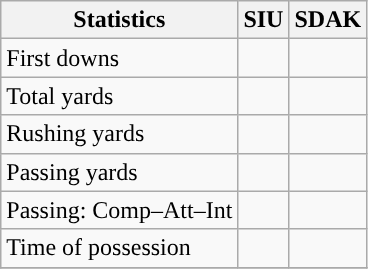<table class="wikitable" style="float: left;">
<tr>
<th>Statistics</th>
<th>SIU</th>
<th>SDAK</th>
</tr>
<tr>
<td>First downs</td>
<td></td>
<td></td>
</tr>
<tr>
<td>Total yards</td>
<td></td>
<td></td>
</tr>
<tr>
<td>Rushing yards</td>
<td></td>
<td></td>
</tr>
<tr>
<td>Passing yards</td>
<td></td>
<td></td>
</tr>
<tr>
<td>Passing: Comp–Att–Int</td>
<td></td>
<td></td>
</tr>
<tr>
<td>Time of possession</td>
<td></td>
<td></td>
</tr>
<tr>
</tr>
</table>
